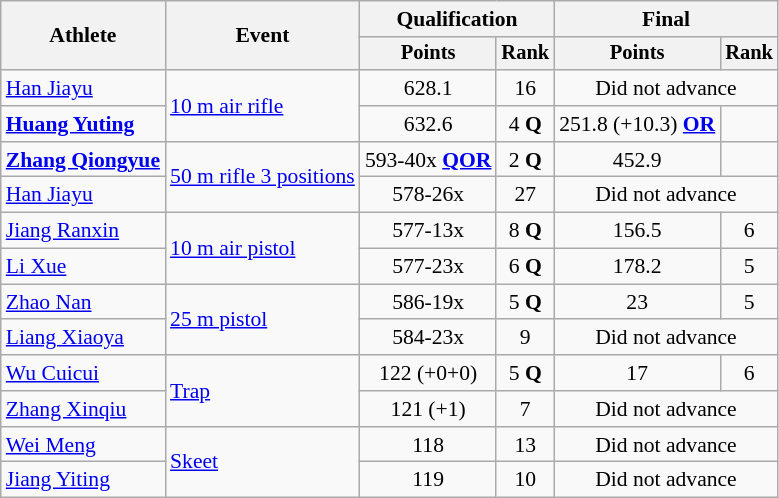<table class="wikitable" style="font-size:90%">
<tr>
<th rowspan="2">Athlete</th>
<th rowspan="2">Event</th>
<th colspan=2>Qualification</th>
<th colspan=2>Final</th>
</tr>
<tr style="font-size:95%">
<th>Points</th>
<th>Rank</th>
<th>Points</th>
<th>Rank</th>
</tr>
<tr align=center>
<td align=left><a href='#'>Han Jiayu</a></td>
<td align=left rowspan=2><a href='#'>10 m air rifle</a></td>
<td>628.1</td>
<td>16</td>
<td colspan=2>Did not advance</td>
</tr>
<tr align=center>
<td align=left><strong><a href='#'>Huang Yuting</a></strong></td>
<td>632.6</td>
<td>4 <strong>Q</strong></td>
<td>251.8 (+10.3) <strong><a href='#'>OR</a></strong></td>
<td></td>
</tr>
<tr align=center>
<td align=left><strong><a href='#'>Zhang Qiongyue</a></strong></td>
<td align=left rowspan=2><a href='#'>50 m rifle 3 positions</a></td>
<td>593-40x <strong><a href='#'>QOR</a></strong></td>
<td>2 <strong>Q</strong></td>
<td>452.9</td>
<td></td>
</tr>
<tr align=center>
<td align=left><a href='#'>Han Jiayu</a></td>
<td>578-26x</td>
<td>27</td>
<td colspan=2>Did not advance</td>
</tr>
<tr align=center>
<td align=left><a href='#'>Jiang Ranxin</a></td>
<td align=left rowspan=2><a href='#'>10 m air pistol</a></td>
<td>577-13x</td>
<td>8 <strong>Q</strong></td>
<td>156.5</td>
<td>6</td>
</tr>
<tr align=center>
<td align=left><a href='#'>Li Xue</a></td>
<td>577-23x</td>
<td>6 <strong>Q</strong></td>
<td>178.2</td>
<td>5</td>
</tr>
<tr align=center>
<td align=left><a href='#'>Zhao Nan</a></td>
<td align=left rowspan=2><a href='#'>25 m pistol</a></td>
<td>586-19x</td>
<td>5 <strong>Q</strong></td>
<td>23</td>
<td>5</td>
</tr>
<tr align=center>
<td align=left><a href='#'>Liang Xiaoya</a></td>
<td>584-23x</td>
<td>9</td>
<td colspan=2>Did not advance</td>
</tr>
<tr align=center>
<td align=left><a href='#'>Wu Cuicui</a></td>
<td rowspan="2" align="left"><a href='#'>Trap</a></td>
<td>122 (+0+0)</td>
<td>5 <strong>Q</strong></td>
<td>17</td>
<td>6</td>
</tr>
<tr align=center>
<td align=left><a href='#'>Zhang Xinqiu</a></td>
<td>121 (+1)</td>
<td>7</td>
<td colspan=2>Did not advance</td>
</tr>
<tr align=center>
<td align=left><a href='#'>Wei Meng</a></td>
<td align=left rowspan=2><a href='#'>Skeet</a></td>
<td>118</td>
<td>13</td>
<td colspan=2>Did not advance</td>
</tr>
<tr align=center>
<td align=left><a href='#'>Jiang Yiting</a></td>
<td>119</td>
<td>10</td>
<td colspan=2>Did not advance</td>
</tr>
</table>
